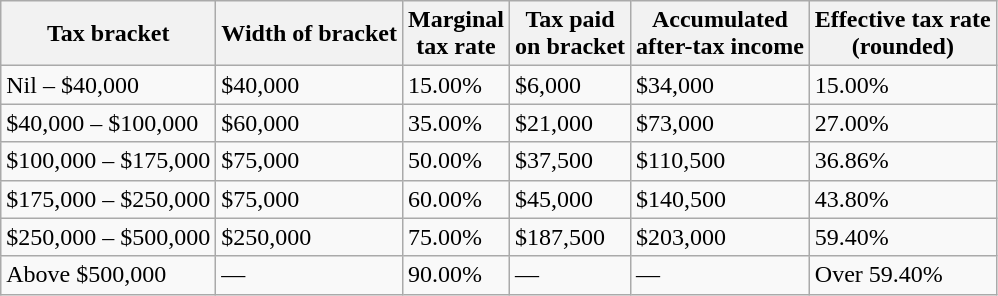<table class="wikitable">
<tr>
<th>Tax bracket</th>
<th>Width of bracket</th>
<th>Marginal<br>tax rate</th>
<th>Tax paid<br>on bracket</th>
<th>Accumulated<br>after-tax income</th>
<th>Effective tax rate<br>(rounded)</th>
</tr>
<tr>
<td>Nil – $40,000</td>
<td>$40,000</td>
<td>15.00%</td>
<td>$6,000</td>
<td>$34,000</td>
<td>15.00%</td>
</tr>
<tr>
<td>$40,000 – $100,000</td>
<td>$60,000</td>
<td>35.00%</td>
<td>$21,000</td>
<td>$73,000</td>
<td>27.00%</td>
</tr>
<tr>
<td>$100,000 – $175,000</td>
<td>$75,000</td>
<td>50.00%</td>
<td>$37,500</td>
<td>$110,500</td>
<td>36.86%</td>
</tr>
<tr>
<td>$175,000 – $250,000</td>
<td>$75,000</td>
<td>60.00%</td>
<td>$45,000</td>
<td>$140,500</td>
<td>43.80%</td>
</tr>
<tr>
<td>$250,000 – $500,000</td>
<td>$250,000</td>
<td>75.00%</td>
<td>$187,500</td>
<td>$203,000</td>
<td>59.40%</td>
</tr>
<tr>
<td>Above $500,000</td>
<td>—</td>
<td>90.00%</td>
<td>—</td>
<td>—</td>
<td>Over 59.40%</td>
</tr>
</table>
